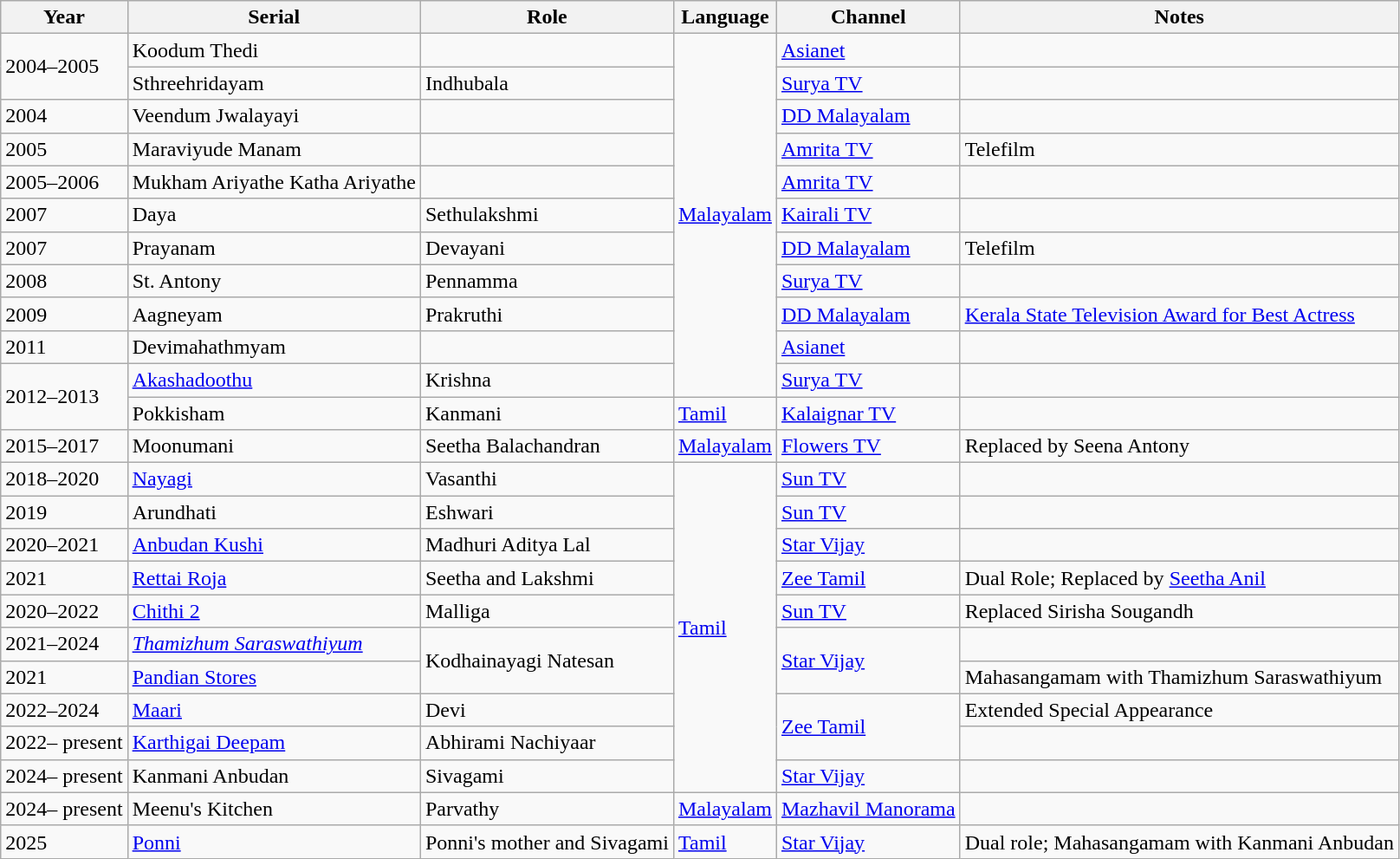<table class="wikitable sortable">
<tr>
<th>Year</th>
<th>Serial</th>
<th>Role</th>
<th>Language</th>
<th>Channel</th>
<th>Notes</th>
</tr>
<tr>
<td rowspan=2>2004–2005</td>
<td>Koodum Thedi</td>
<td></td>
<td rowspan=11><a href='#'>Malayalam</a></td>
<td><a href='#'>Asianet</a></td>
<td></td>
</tr>
<tr>
<td>Sthreehridayam</td>
<td>Indhubala</td>
<td><a href='#'>Surya TV</a></td>
<td></td>
</tr>
<tr>
<td>2004</td>
<td>Veendum Jwalayayi</td>
<td></td>
<td><a href='#'>DD Malayalam</a></td>
<td></td>
</tr>
<tr>
<td>2005</td>
<td>Maraviyude Manam</td>
<td></td>
<td><a href='#'>Amrita TV</a></td>
<td>Telefilm</td>
</tr>
<tr>
<td>2005–2006</td>
<td>Mukham Ariyathe Katha Ariyathe</td>
<td></td>
<td><a href='#'>Amrita TV</a></td>
<td></td>
</tr>
<tr>
<td>2007</td>
<td>Daya</td>
<td>Sethulakshmi</td>
<td><a href='#'>Kairali TV</a></td>
<td></td>
</tr>
<tr>
<td>2007</td>
<td>Prayanam</td>
<td>Devayani</td>
<td><a href='#'>DD Malayalam</a></td>
<td>Telefilm</td>
</tr>
<tr>
<td>2008</td>
<td>St. Antony</td>
<td>Pennamma</td>
<td><a href='#'>Surya TV</a></td>
<td></td>
</tr>
<tr>
<td>2009</td>
<td>Aagneyam</td>
<td>Prakruthi</td>
<td><a href='#'>DD Malayalam</a></td>
<td><a href='#'>Kerala State Television Award for Best Actress</a></td>
</tr>
<tr>
<td>2011</td>
<td>Devimahathmyam</td>
<td></td>
<td><a href='#'>Asianet</a></td>
<td></td>
</tr>
<tr>
<td rowspan=2>2012–2013</td>
<td><a href='#'>Akashadoothu</a></td>
<td>Krishna</td>
<td><a href='#'>Surya TV</a></td>
<td></td>
</tr>
<tr>
<td>Pokkisham</td>
<td>Kanmani</td>
<td><a href='#'>Tamil</a></td>
<td><a href='#'>Kalaignar TV</a></td>
<td></td>
</tr>
<tr>
<td>2015–2017</td>
<td>Moonumani</td>
<td>Seetha Balachandran</td>
<td><a href='#'>Malayalam</a></td>
<td><a href='#'>Flowers TV</a></td>
<td>Replaced by Seena Antony</td>
</tr>
<tr>
<td>2018–2020</td>
<td><a href='#'>Nayagi</a></td>
<td>Vasanthi</td>
<td rowspan=10><a href='#'>Tamil</a></td>
<td><a href='#'>Sun TV</a></td>
<td></td>
</tr>
<tr>
<td>2019</td>
<td>Arundhati</td>
<td>Eshwari</td>
<td><a href='#'>Sun TV</a></td>
<td></td>
</tr>
<tr>
<td>2020–2021</td>
<td><a href='#'>Anbudan Kushi</a></td>
<td>Madhuri Aditya Lal</td>
<td><a href='#'>Star Vijay</a></td>
<td></td>
</tr>
<tr>
<td>2021</td>
<td><a href='#'>Rettai Roja</a></td>
<td>Seetha and Lakshmi</td>
<td><a href='#'>Zee Tamil</a></td>
<td>Dual Role; Replaced by <a href='#'>Seetha Anil</a></td>
</tr>
<tr>
<td>2020–2022</td>
<td><a href='#'>Chithi 2</a></td>
<td>Malliga</td>
<td><a href='#'>Sun TV</a></td>
<td>Replaced Sirisha Sougandh</td>
</tr>
<tr>
<td>2021–2024</td>
<td><em><a href='#'>Thamizhum Saraswathiyum</a></em></td>
<td rowspan=2>Kodhainayagi Natesan</td>
<td rowspan=2><a href='#'>Star Vijay</a></td>
<td></td>
</tr>
<tr>
<td>2021</td>
<td><a href='#'>Pandian Stores</a></td>
<td>Mahasangamam with Thamizhum Saraswathiyum</td>
</tr>
<tr>
<td>2022–2024</td>
<td><a href='#'>Maari</a></td>
<td>Devi</td>
<td rowspan=2><a href='#'>Zee Tamil</a></td>
<td>Extended Special Appearance</td>
</tr>
<tr>
<td>2022– present</td>
<td><a href='#'>Karthigai Deepam</a></td>
<td>Abhirami Nachiyaar</td>
<td></td>
</tr>
<tr>
<td>2024– present</td>
<td>Kanmani Anbudan</td>
<td>Sivagami</td>
<td><a href='#'>Star Vijay</a></td>
<td></td>
</tr>
<tr>
<td>2024– present</td>
<td>Meenu's Kitchen</td>
<td>Parvathy</td>
<td><a href='#'>Malayalam</a></td>
<td><a href='#'>Mazhavil Manorama</a></td>
<td></td>
</tr>
<tr>
<td>2025</td>
<td><a href='#'>Ponni</a></td>
<td>Ponni's mother and Sivagami</td>
<td><a href='#'>Tamil</a></td>
<td><a href='#'>Star Vijay</a></td>
<td>Dual role; Mahasangamam with Kanmani Anbudan</td>
</tr>
</table>
